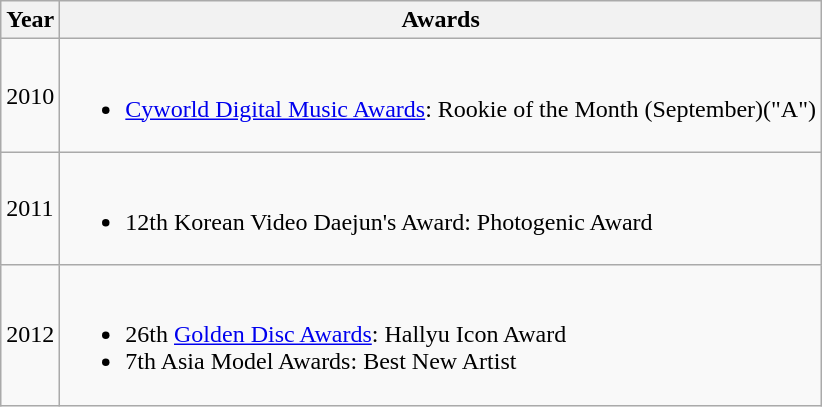<table class="wikitable">
<tr>
<th>Year</th>
<th>Awards</th>
</tr>
<tr>
<td>2010</td>
<td><br><ul><li><a href='#'>Cyworld Digital Music Awards</a>: Rookie of the Month (September)("A")</li></ul></td>
</tr>
<tr>
<td>2011</td>
<td><br><ul><li>12th Korean Video Daejun's Award: Photogenic Award</li></ul></td>
</tr>
<tr>
<td>2012</td>
<td><br><ul><li>26th <a href='#'>Golden Disc Awards</a>: Hallyu Icon Award</li><li>7th Asia Model Awards: Best New Artist</li></ul></td>
</tr>
</table>
